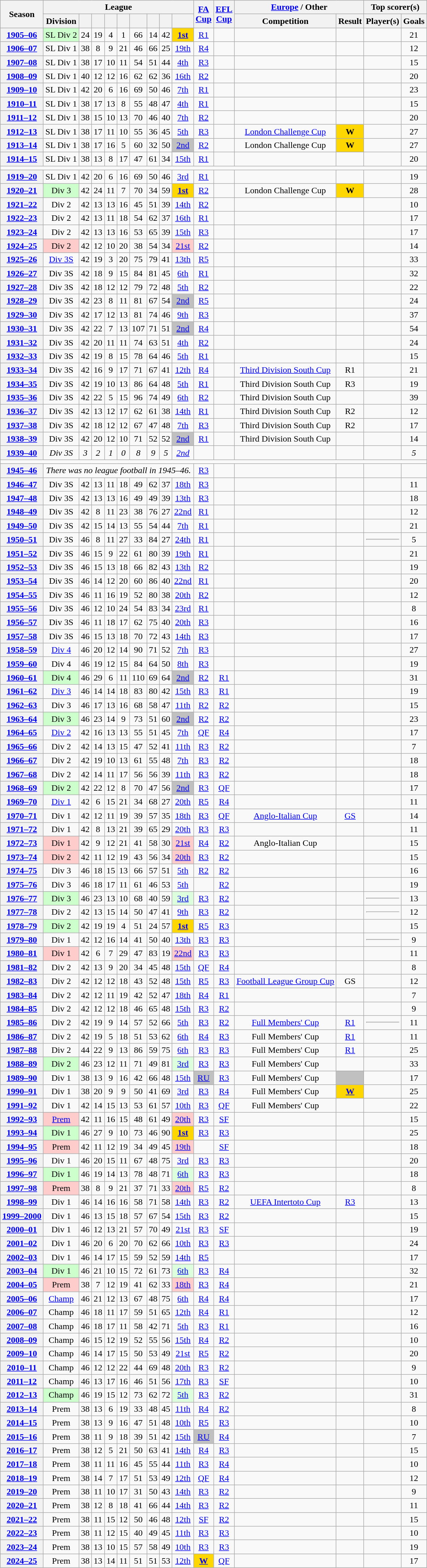<table class="wikitable sortable plainrowheaders" style="text-align:center">
<tr>
<th scope=col rowspan=2>Season</th>
<th colspan=9>League</th>
<th scope=col rowspan=2><a href='#'>FA<br>Cup</a></th>
<th scope=col rowspan=2><a href='#'>EFL<br>Cup</a></th>
<th scope=col colspan=2><a href='#'>Europe</a> / Other</th>
<th scope=col colspan=2>Top scorer(s)</th>
</tr>
<tr>
<th scope=col>Division</th>
<th scope=col></th>
<th scope=col></th>
<th scope=col></th>
<th scope=col></th>
<th scope=col></th>
<th scope=col></th>
<th scope=col></th>
<th scope=col data-sort-type="number"></th>
<th scope=col>Competition</th>
<th scope=col>Result</th>
<th scope=col>Player(s)</th>
<th scope=col>Goals</th>
</tr>
<tr>
<th scope=row><a href='#'>1905–06</a></th>
<td style="background-color:#cfc;">SL Div 2 </td>
<td>24</td>
<td>19</td>
<td>4</td>
<td>1</td>
<td>66</td>
<td>14</td>
<td>42</td>
<td bgcolor=gold><strong><a href='#'>1st</a></strong></td>
<td><a href='#'>R1</a></td>
<td></td>
<td></td>
<td></td>
<td style="text-align:left;"></td>
<td>21</td>
</tr>
<tr>
<th scope=row><a href='#'>1906–07</a></th>
<td>SL Div 1</td>
<td>38</td>
<td>8</td>
<td>9</td>
<td>21</td>
<td>46</td>
<td>66</td>
<td>25</td>
<td><a href='#'>19th</a></td>
<td><a href='#'>R4</a></td>
<td></td>
<td></td>
<td></td>
<td style="text-align:left;"></td>
<td>12</td>
</tr>
<tr>
<th scope=row><a href='#'>1907–08</a></th>
<td>SL Div 1</td>
<td>38</td>
<td>17</td>
<td>10</td>
<td>11</td>
<td>54</td>
<td>51</td>
<td>44</td>
<td><a href='#'>4th</a></td>
<td><a href='#'>R3</a></td>
<td></td>
<td></td>
<td></td>
<td style="text-align:left;"></td>
<td>15</td>
</tr>
<tr>
<th scope=row><a href='#'>1908–09</a></th>
<td>SL Div 1</td>
<td>40</td>
<td>12</td>
<td>12</td>
<td>16</td>
<td>62</td>
<td>62</td>
<td>36</td>
<td><a href='#'>16th</a></td>
<td><a href='#'>R2</a></td>
<td></td>
<td></td>
<td></td>
<td style="text-align:left;"></td>
<td>20</td>
</tr>
<tr>
<th scope=row><a href='#'>1909–10</a></th>
<td>SL Div 1</td>
<td>42</td>
<td>20</td>
<td>6</td>
<td>16</td>
<td>69</td>
<td>50</td>
<td>46</td>
<td><a href='#'>7th</a></td>
<td><a href='#'>R1</a></td>
<td></td>
<td></td>
<td></td>
<td style="text-align:left;"></td>
<td>23</td>
</tr>
<tr>
<th scope=row><a href='#'>1910–11</a></th>
<td>SL Div 1</td>
<td>38</td>
<td>17</td>
<td>13</td>
<td>8</td>
<td>55</td>
<td>48</td>
<td>47</td>
<td><a href='#'>4th</a></td>
<td><a href='#'>R1</a></td>
<td></td>
<td></td>
<td></td>
<td style="text-align:left;"></td>
<td>15</td>
</tr>
<tr>
<th scope=row><a href='#'>1911–12</a></th>
<td>SL Div 1</td>
<td>38</td>
<td>15</td>
<td>10</td>
<td>13</td>
<td>70</td>
<td>46</td>
<td>40</td>
<td><a href='#'>7th</a></td>
<td><a href='#'>R2</a></td>
<td></td>
<td></td>
<td></td>
<td style="text-align:left;"></td>
<td>20</td>
</tr>
<tr>
<th scope=row><a href='#'>1912–13</a></th>
<td>SL Div 1</td>
<td>38</td>
<td>17</td>
<td>11</td>
<td>10</td>
<td>55</td>
<td>36</td>
<td>45</td>
<td><a href='#'>5th</a></td>
<td><a href='#'>R3</a></td>
<td></td>
<td><a href='#'>London Challenge Cup</a></td>
<td bgcolor=gold><strong>W</strong></td>
<td style="text-align:left;"></td>
<td>27</td>
</tr>
<tr>
<th scope=row><a href='#'>1913–14</a></th>
<td>SL Div 1</td>
<td>38</td>
<td>17</td>
<td>16</td>
<td>5</td>
<td>60</td>
<td>32</td>
<td>50</td>
<td style="background-color:silver;"><a href='#'>2nd</a></td>
<td><a href='#'>R2</a></td>
<td></td>
<td>London Challenge Cup</td>
<td bgcolor=gold><strong>W</strong></td>
<td style="text-align:left;"></td>
<td>27</td>
</tr>
<tr>
<th scope=row><a href='#'>1914–15</a></th>
<td>SL Div 1</td>
<td>38</td>
<td>13</td>
<td>8</td>
<td>17</td>
<td>47</td>
<td>61</td>
<td>34</td>
<td><a href='#'>15th</a></td>
<td><a href='#'>R1</a></td>
<td></td>
<td></td>
<td></td>
<td style="text-align:left;"></td>
<td>20</td>
</tr>
<tr>
<td scope=row colspan="16"></td>
</tr>
<tr>
<th scope=row><a href='#'>1919–20</a></th>
<td>SL Div 1</td>
<td>42</td>
<td>20</td>
<td>6</td>
<td>16</td>
<td>69</td>
<td>50</td>
<td>46</td>
<td><a href='#'>3rd</a></td>
<td><a href='#'>R1</a></td>
<td></td>
<td></td>
<td></td>
<td style="text-align:left;"></td>
<td>19</td>
</tr>
<tr>
<th scope=row><a href='#'>1920–21</a></th>
<td style="background-color:#cfc;">Div 3 </td>
<td>42</td>
<td>24</td>
<td>11</td>
<td>7</td>
<td>70</td>
<td>34</td>
<td>59</td>
<td bgcolor=gold><strong><a href='#'>1st</a></strong></td>
<td><a href='#'>R2</a></td>
<td></td>
<td>London Challenge Cup</td>
<td bgcolor=gold><strong>W</strong></td>
<td style="text-align:left;"></td>
<td>28</td>
</tr>
<tr>
<th scope=row><a href='#'>1921–22</a></th>
<td>Div 2</td>
<td>42</td>
<td>13</td>
<td>13</td>
<td>16</td>
<td>45</td>
<td>51</td>
<td>39</td>
<td><a href='#'>14th</a></td>
<td><a href='#'>R2</a></td>
<td></td>
<td></td>
<td></td>
<td style="text-align:left;"></td>
<td>10</td>
</tr>
<tr>
<th scope=row><a href='#'>1922–23</a></th>
<td>Div 2</td>
<td>42</td>
<td>13</td>
<td>11</td>
<td>18</td>
<td>54</td>
<td>62</td>
<td>37</td>
<td><a href='#'>16th</a></td>
<td><a href='#'>R1</a></td>
<td></td>
<td></td>
<td></td>
<td style="text-align:left;"></td>
<td>17</td>
</tr>
<tr>
<th scope=row><a href='#'>1923–24</a></th>
<td>Div 2</td>
<td>42</td>
<td>13</td>
<td>13</td>
<td>16</td>
<td>53</td>
<td>65</td>
<td>39</td>
<td><a href='#'>15th</a></td>
<td><a href='#'>R3</a></td>
<td></td>
<td></td>
<td></td>
<td style="text-align:left;"></td>
<td>17</td>
</tr>
<tr>
<th scope=row><a href='#'>1924–25</a></th>
<td style="background-color:#fcc;">Div 2 </td>
<td>42</td>
<td>12</td>
<td>10</td>
<td>20</td>
<td>38</td>
<td>54</td>
<td>34</td>
<td bgcolor="#FFCCCC"><a href='#'>21st</a></td>
<td><a href='#'>R2</a></td>
<td></td>
<td></td>
<td></td>
<td style="text-align:left;"></td>
<td>14</td>
</tr>
<tr>
<th scope=row><a href='#'>1925–26</a></th>
<td><a href='#'>Div 3S</a></td>
<td>42</td>
<td>19</td>
<td>3</td>
<td>20</td>
<td>75</td>
<td>79</td>
<td>41</td>
<td><a href='#'>13th</a></td>
<td><a href='#'>R5</a></td>
<td></td>
<td></td>
<td></td>
<td style="text-align:left;"></td>
<td>33</td>
</tr>
<tr>
<th scope=row><a href='#'>1926–27</a></th>
<td>Div 3S</td>
<td>42</td>
<td>18</td>
<td>9</td>
<td>15</td>
<td>84</td>
<td>81</td>
<td>45</td>
<td><a href='#'>6th</a></td>
<td><a href='#'>R1</a></td>
<td></td>
<td></td>
<td></td>
<td style="text-align:left;"></td>
<td>32</td>
</tr>
<tr>
<th scope=row><a href='#'>1927–28</a></th>
<td>Div 3S</td>
<td>42</td>
<td>18</td>
<td>12</td>
<td>12</td>
<td>79</td>
<td>72</td>
<td>48</td>
<td><a href='#'>5th</a></td>
<td><a href='#'>R2</a></td>
<td></td>
<td></td>
<td></td>
<td style="text-align:left;"></td>
<td>22</td>
</tr>
<tr>
<th scope=row><a href='#'>1928–29</a></th>
<td>Div 3S</td>
<td>42</td>
<td>23</td>
<td>8</td>
<td>11</td>
<td>81</td>
<td>67</td>
<td>54</td>
<td bgcolor=silver><a href='#'>2nd</a></td>
<td><a href='#'>R5</a></td>
<td></td>
<td></td>
<td></td>
<td style="text-align:left;"></td>
<td>24</td>
</tr>
<tr>
<th scope=row><a href='#'>1929–30</a></th>
<td>Div 3S</td>
<td>42</td>
<td>17</td>
<td>12</td>
<td>13</td>
<td>81</td>
<td>74</td>
<td>46</td>
<td><a href='#'>9th</a></td>
<td><a href='#'>R3</a></td>
<td></td>
<td></td>
<td></td>
<td style="text-align:left;"></td>
<td>37</td>
</tr>
<tr>
<th scope=row><a href='#'>1930–31</a></th>
<td>Div 3S</td>
<td>42</td>
<td>22</td>
<td>7</td>
<td>13</td>
<td>107</td>
<td>71</td>
<td>51</td>
<td bgcolor=silver><a href='#'>2nd</a></td>
<td><a href='#'>R4</a></td>
<td></td>
<td></td>
<td></td>
<td style="text-align:left;"></td>
<td>54</td>
</tr>
<tr>
<th scope=row><a href='#'>1931–32</a></th>
<td>Div 3S</td>
<td>42</td>
<td>20</td>
<td>11</td>
<td>11</td>
<td>74</td>
<td>63</td>
<td>51</td>
<td><a href='#'>4th</a></td>
<td><a href='#'>R2</a></td>
<td></td>
<td></td>
<td></td>
<td style="text-align:left;"></td>
<td>24</td>
</tr>
<tr>
<th scope=row><a href='#'>1932–33</a></th>
<td>Div 3S</td>
<td>42</td>
<td>19</td>
<td>8</td>
<td>15</td>
<td>78</td>
<td>64</td>
<td>46</td>
<td><a href='#'>5th</a></td>
<td><a href='#'>R1</a></td>
<td></td>
<td></td>
<td></td>
<td style="text-align:left;"></td>
<td>15</td>
</tr>
<tr>
<th scope=row><a href='#'>1933–34</a></th>
<td>Div 3S</td>
<td>42</td>
<td>16</td>
<td>9</td>
<td>17</td>
<td>71</td>
<td>67</td>
<td>41</td>
<td><a href='#'>12th</a></td>
<td><a href='#'>R4</a></td>
<td></td>
<td><a href='#'>Third Division South Cup</a></td>
<td>R1</td>
<td style="text-align:left;"></td>
<td>21</td>
</tr>
<tr>
<th scope=row><a href='#'>1934–35</a></th>
<td>Div 3S</td>
<td>42</td>
<td>19</td>
<td>10</td>
<td>13</td>
<td>86</td>
<td>64</td>
<td>48</td>
<td><a href='#'>5th</a></td>
<td><a href='#'>R1</a></td>
<td></td>
<td>Third Division South Cup</td>
<td>R3</td>
<td style="text-align:left;"></td>
<td>19</td>
</tr>
<tr>
<th scope=row><a href='#'>1935–36</a></th>
<td>Div 3S</td>
<td>42</td>
<td>22</td>
<td>5</td>
<td>15</td>
<td>96</td>
<td>74</td>
<td>49</td>
<td><a href='#'>6th</a></td>
<td><a href='#'>R2</a></td>
<td></td>
<td>Third Division South Cup</td>
<td></td>
<td style="text-align:left;"></td>
<td>39</td>
</tr>
<tr>
<th scope=row><a href='#'>1936–37</a></th>
<td>Div 3S</td>
<td>42</td>
<td>13</td>
<td>12</td>
<td>17</td>
<td>62</td>
<td>61</td>
<td>38</td>
<td><a href='#'>14th</a></td>
<td><a href='#'>R1</a></td>
<td></td>
<td>Third Division South Cup</td>
<td>R2</td>
<td style="text-align:left;"></td>
<td>12</td>
</tr>
<tr>
<th scope=row><a href='#'>1937–38</a></th>
<td>Div 3S</td>
<td>42</td>
<td>18</td>
<td>12</td>
<td>12</td>
<td>67</td>
<td>47</td>
<td>48</td>
<td><a href='#'>7th</a></td>
<td><a href='#'>R3</a></td>
<td></td>
<td>Third Division South Cup</td>
<td>R2</td>
<td style="text-align:left;"></td>
<td>17</td>
</tr>
<tr>
<th scope=row><a href='#'>1938–39</a></th>
<td>Div 3S</td>
<td>42</td>
<td>20</td>
<td>12</td>
<td>10</td>
<td>71</td>
<td>52</td>
<td>52</td>
<td bgcolor=silver><a href='#'>2nd</a></td>
<td><a href='#'>R1</a></td>
<td></td>
<td>Third Division South Cup</td>
<td></td>
<td style="text-align:left;"></td>
<td>14</td>
</tr>
<tr>
<th scope=row><a href='#'>1939–40</a></th>
<td><em>Div 3S</em></td>
<td><em>3</em></td>
<td><em>2</em></td>
<td><em>1</em></td>
<td><em>0</em></td>
<td><em>8</em></td>
<td><em>9</em></td>
<td><em>5</em></td>
<td><em><a href='#'>2nd</a></em></td>
<td></td>
<td></td>
<td></td>
<td></td>
<td style="text-align:left;"><em></em></td>
<td><em>5</em></td>
</tr>
<tr>
<td scope=row colspan="16"></td>
</tr>
<tr>
<th scope=row><a href='#'>1945–46</a></th>
<td colspan="9"><em>There was no league football in 1945–46.</em></td>
<td><a href='#'>R3</a></td>
<td></td>
<td></td>
<td></td>
<td style="text-align:left;"></td>
<td></td>
</tr>
<tr>
<th scope=row><a href='#'>1946–47</a></th>
<td>Div 3S</td>
<td>42</td>
<td>13</td>
<td>11</td>
<td>18</td>
<td>49</td>
<td>62</td>
<td>37</td>
<td><a href='#'>18th</a></td>
<td><a href='#'>R3</a></td>
<td></td>
<td></td>
<td></td>
<td style="text-align:left;"></td>
<td>11</td>
</tr>
<tr>
<th scope=row><a href='#'>1947–48</a></th>
<td>Div 3S</td>
<td>42</td>
<td>13</td>
<td>13</td>
<td>16</td>
<td>49</td>
<td>49</td>
<td>39</td>
<td><a href='#'>13th</a></td>
<td><a href='#'>R3</a></td>
<td></td>
<td></td>
<td></td>
<td style="text-align:left;"></td>
<td>18</td>
</tr>
<tr>
<th scope=row><a href='#'>1948–49</a></th>
<td>Div 3S</td>
<td>42</td>
<td>8</td>
<td>11</td>
<td>23</td>
<td>38</td>
<td>76</td>
<td>27</td>
<td><a href='#'>22nd</a></td>
<td><a href='#'>R1</a></td>
<td></td>
<td></td>
<td></td>
<td style="text-align:left;"></td>
<td>12</td>
</tr>
<tr>
<th scope=row><a href='#'>1949–50</a></th>
<td>Div 3S</td>
<td>42</td>
<td>15</td>
<td>14</td>
<td>13</td>
<td>55</td>
<td>54</td>
<td>44</td>
<td><a href='#'>7th</a></td>
<td><a href='#'>R1</a></td>
<td></td>
<td></td>
<td></td>
<td style="text-align:left;"></td>
<td>21</td>
</tr>
<tr>
<th scope=row><a href='#'>1950–51</a></th>
<td>Div 3S</td>
<td>46</td>
<td>8</td>
<td>11</td>
<td>27</td>
<td>33</td>
<td>84</td>
<td>27</td>
<td><a href='#'>24th</a></td>
<td><a href='#'>R1</a></td>
<td></td>
<td></td>
<td></td>
<td style="text-align:left;"><hr></td>
<td>5</td>
</tr>
<tr>
<th scope=row><a href='#'>1951–52</a></th>
<td>Div 3S</td>
<td>46</td>
<td>15</td>
<td>9</td>
<td>22</td>
<td>61</td>
<td>80</td>
<td>39</td>
<td><a href='#'>19th</a></td>
<td><a href='#'>R1</a></td>
<td></td>
<td></td>
<td></td>
<td style="text-align:left;"></td>
<td>21</td>
</tr>
<tr>
<th scope=row><a href='#'>1952–53</a></th>
<td>Div 3S</td>
<td>46</td>
<td>15</td>
<td>13</td>
<td>18</td>
<td>66</td>
<td>82</td>
<td>43</td>
<td><a href='#'>13th</a></td>
<td><a href='#'>R2</a></td>
<td></td>
<td></td>
<td></td>
<td style="text-align:left;"></td>
<td>19</td>
</tr>
<tr>
<th scope=row><a href='#'>1953–54</a></th>
<td>Div 3S</td>
<td>46</td>
<td>14</td>
<td>12</td>
<td>20</td>
<td>60</td>
<td>86</td>
<td>40</td>
<td><a href='#'>22nd</a></td>
<td><a href='#'>R1</a></td>
<td></td>
<td></td>
<td></td>
<td style="text-align:left;"></td>
<td>20</td>
</tr>
<tr>
<th scope=row><a href='#'>1954–55</a></th>
<td>Div 3S</td>
<td>46</td>
<td>11</td>
<td>16</td>
<td>19</td>
<td>52</td>
<td>80</td>
<td>38</td>
<td><a href='#'>20th</a></td>
<td><a href='#'>R2</a></td>
<td></td>
<td></td>
<td></td>
<td style="text-align:left;"></td>
<td>12</td>
</tr>
<tr>
<th scope=row><a href='#'>1955–56</a></th>
<td>Div 3S</td>
<td>46</td>
<td>12</td>
<td>10</td>
<td>24</td>
<td>54</td>
<td>83</td>
<td>34</td>
<td><a href='#'>23rd</a></td>
<td><a href='#'>R1</a></td>
<td></td>
<td></td>
<td></td>
<td style="text-align:left;"></td>
<td>8</td>
</tr>
<tr>
<th scope=row><a href='#'>1956–57</a></th>
<td>Div 3S</td>
<td>46</td>
<td>11</td>
<td>18</td>
<td>17</td>
<td>62</td>
<td>75</td>
<td>40</td>
<td><a href='#'>20th</a></td>
<td><a href='#'>R3</a></td>
<td></td>
<td></td>
<td></td>
<td style="text-align:left;"></td>
<td>16</td>
</tr>
<tr>
<th scope=row><a href='#'>1957–58</a></th>
<td>Div 3S</td>
<td>46</td>
<td>15</td>
<td>13</td>
<td>18</td>
<td>70</td>
<td>72</td>
<td>43</td>
<td><a href='#'>14th</a></td>
<td><a href='#'>R3</a></td>
<td></td>
<td></td>
<td></td>
<td style="text-align:left;"></td>
<td>17</td>
</tr>
<tr>
<th scope=row><a href='#'>1958–59</a></th>
<td><a href='#'>Div 4</a></td>
<td>46</td>
<td>20</td>
<td>12</td>
<td>14</td>
<td>90</td>
<td>71</td>
<td>52</td>
<td><a href='#'>7th</a></td>
<td><a href='#'>R3</a></td>
<td></td>
<td></td>
<td></td>
<td style="text-align:left;"></td>
<td>27</td>
</tr>
<tr>
<th scope=row><a href='#'>1959–60</a></th>
<td>Div 4</td>
<td>46</td>
<td>19</td>
<td>12</td>
<td>15</td>
<td>84</td>
<td>64</td>
<td>50</td>
<td><a href='#'>8th</a></td>
<td><a href='#'>R3</a></td>
<td></td>
<td></td>
<td></td>
<td style="text-align:left;"></td>
<td>19</td>
</tr>
<tr>
<th scope=row><a href='#'>1960–61</a></th>
<td style="background-color:#cfc;">Div 4 </td>
<td>46</td>
<td>29</td>
<td>6</td>
<td>11</td>
<td>110</td>
<td>69</td>
<td>64</td>
<td bgcolor="silver"><a href='#'>2nd</a></td>
<td><a href='#'>R2</a></td>
<td><a href='#'>R1</a></td>
<td></td>
<td></td>
<td style="text-align:left;"></td>
<td>31</td>
</tr>
<tr>
<th scope=row><a href='#'>1961–62</a></th>
<td><a href='#'>Div 3</a></td>
<td>46</td>
<td>14</td>
<td>14</td>
<td>18</td>
<td>83</td>
<td>80</td>
<td>42</td>
<td><a href='#'>15th</a></td>
<td><a href='#'>R3</a></td>
<td><a href='#'>R1</a></td>
<td></td>
<td></td>
<td style="text-align:left;"></td>
<td>19</td>
</tr>
<tr>
<th scope=row><a href='#'>1962–63</a></th>
<td>Div 3</td>
<td>46</td>
<td>17</td>
<td>13</td>
<td>16</td>
<td>68</td>
<td>58</td>
<td>47</td>
<td><a href='#'>11th</a></td>
<td><a href='#'>R2</a></td>
<td><a href='#'>R2</a></td>
<td></td>
<td></td>
<td style="text-align:left;"></td>
<td>15</td>
</tr>
<tr>
<th scope=row><a href='#'>1963–64</a></th>
<td style="background-color:#cfc;">Div 3 </td>
<td>46</td>
<td>23</td>
<td>14</td>
<td>9</td>
<td>73</td>
<td>51</td>
<td>60</td>
<td bgcolor="silver"><a href='#'>2nd</a></td>
<td><a href='#'>R2</a></td>
<td><a href='#'>R2</a></td>
<td></td>
<td></td>
<td style="text-align:left;"></td>
<td>23</td>
</tr>
<tr>
<th scope=row><a href='#'>1964–65</a></th>
<td><a href='#'>Div 2</a></td>
<td>42</td>
<td>16</td>
<td>13</td>
<td>13</td>
<td>55</td>
<td>51</td>
<td>45</td>
<td><a href='#'>7th</a></td>
<td><a href='#'>QF</a></td>
<td><a href='#'>R4</a></td>
<td></td>
<td></td>
<td style="text-align:left;"></td>
<td>17</td>
</tr>
<tr>
<th scope=row><a href='#'>1965–66</a></th>
<td>Div 2</td>
<td>42</td>
<td>14</td>
<td>13</td>
<td>15</td>
<td>47</td>
<td>52</td>
<td>41</td>
<td><a href='#'>11th</a></td>
<td><a href='#'>R3</a></td>
<td><a href='#'>R2</a></td>
<td></td>
<td></td>
<td style="text-align:left;"></td>
<td>7</td>
</tr>
<tr>
<th scope=row><a href='#'>1966–67</a></th>
<td>Div 2</td>
<td>42</td>
<td>19</td>
<td>10</td>
<td>13</td>
<td>61</td>
<td>55</td>
<td>48</td>
<td><a href='#'>7th</a></td>
<td><a href='#'>R3</a></td>
<td><a href='#'>R2</a></td>
<td></td>
<td></td>
<td style="text-align:left;"></td>
<td>18</td>
</tr>
<tr>
<th scope=row><a href='#'>1967–68</a></th>
<td>Div 2</td>
<td>42</td>
<td>14</td>
<td>11</td>
<td>17</td>
<td>56</td>
<td>56</td>
<td>39</td>
<td><a href='#'>11th</a></td>
<td><a href='#'>R3</a></td>
<td><a href='#'>R2</a></td>
<td></td>
<td></td>
<td style="text-align:left;"></td>
<td>18</td>
</tr>
<tr>
<th scope=row><a href='#'>1968–69</a></th>
<td style="background-color:#cfc;">Div 2 </td>
<td>42</td>
<td>22</td>
<td>12</td>
<td>8</td>
<td>70</td>
<td>47</td>
<td>56</td>
<td bgcolor="silver"><a href='#'>2nd</a></td>
<td><a href='#'>R3</a></td>
<td><a href='#'>QF</a></td>
<td></td>
<td></td>
<td style="text-align:left;"></td>
<td>17</td>
</tr>
<tr>
<th scope=row><a href='#'>1969–70</a></th>
<td><a href='#'>Div 1</a></td>
<td>42</td>
<td>6</td>
<td>15</td>
<td>21</td>
<td>34</td>
<td>68</td>
<td>27</td>
<td><a href='#'>20th</a></td>
<td><a href='#'>R5</a></td>
<td><a href='#'>R4</a></td>
<td></td>
<td></td>
<td style="text-align:left;"></td>
<td>11</td>
</tr>
<tr>
<th scope=row><a href='#'>1970–71</a></th>
<td>Div 1</td>
<td>42</td>
<td>12</td>
<td>11</td>
<td>19</td>
<td>39</td>
<td>57</td>
<td>35</td>
<td><a href='#'>18th</a></td>
<td><a href='#'>R3</a></td>
<td><a href='#'>QF</a></td>
<td><a href='#'>Anglo-Italian Cup</a></td>
<td><a href='#'>GS</a></td>
<td style="text-align:left;"></td>
<td>14</td>
</tr>
<tr>
<th scope=row><a href='#'>1971–72</a></th>
<td>Div 1</td>
<td>42</td>
<td>8</td>
<td>13</td>
<td>21</td>
<td>39</td>
<td>65</td>
<td>29</td>
<td><a href='#'>20th</a></td>
<td><a href='#'>R3</a></td>
<td><a href='#'>R3</a></td>
<td></td>
<td></td>
<td style="text-align:left;"></td>
<td>11</td>
</tr>
<tr>
<th scope=row><a href='#'>1972–73</a></th>
<td style="background-color:#fcc;">Div 1 </td>
<td>42</td>
<td>9</td>
<td>12</td>
<td>21</td>
<td>41</td>
<td>58</td>
<td>30</td>
<td bgcolor="#FFCCCC"><a href='#'>21st</a></td>
<td><a href='#'>R4</a></td>
<td><a href='#'>R2</a></td>
<td>Anglo-Italian Cup</td>
<td></td>
<td style="text-align:left;"></td>
<td>15</td>
</tr>
<tr>
<th scope=row><a href='#'>1973–74</a></th>
<td style="background-color:#fcc;">Div 2 </td>
<td>42</td>
<td>11</td>
<td>12</td>
<td>19</td>
<td>43</td>
<td>56</td>
<td>34</td>
<td bgcolor="#FFCCCC"><a href='#'>20th</a></td>
<td><a href='#'>R3</a></td>
<td><a href='#'>R2</a></td>
<td></td>
<td></td>
<td style="text-align:left;"></td>
<td>15</td>
</tr>
<tr>
<th scope=row><a href='#'>1974–75</a></th>
<td>Div 3</td>
<td>46</td>
<td>18</td>
<td>15</td>
<td>13</td>
<td>66</td>
<td>57</td>
<td>51</td>
<td><a href='#'>5th</a></td>
<td><a href='#'>R2</a></td>
<td><a href='#'>R2</a></td>
<td></td>
<td></td>
<td style="text-align:left;"></td>
<td>16</td>
</tr>
<tr>
<th scope=row><a href='#'>1975–76</a></th>
<td>Div 3</td>
<td>46</td>
<td>18</td>
<td>17</td>
<td>11</td>
<td>61</td>
<td>46</td>
<td>53</td>
<td><a href='#'>5th</a></td>
<td></td>
<td><a href='#'>R2</a></td>
<td></td>
<td></td>
<td style="text-align:left;"></td>
<td>19</td>
</tr>
<tr>
<th scope=row><a href='#'>1976–77</a></th>
<td style="background-color:#cfc;">Div 3 </td>
<td>46</td>
<td>23</td>
<td>13</td>
<td>10</td>
<td>68</td>
<td>40</td>
<td>59</td>
<td bgcolor="#DDFFDD"><a href='#'>3rd</a></td>
<td><a href='#'>R3</a></td>
<td><a href='#'>R2</a></td>
<td></td>
<td></td>
<td style="text-align:left;"><hr></td>
<td>13</td>
</tr>
<tr>
<th scope=row><a href='#'>1977–78</a></th>
<td>Div 2</td>
<td>42</td>
<td>13</td>
<td>15</td>
<td>14</td>
<td>50</td>
<td>47</td>
<td>41</td>
<td><a href='#'>9th</a></td>
<td><a href='#'>R3</a></td>
<td><a href='#'>R2</a></td>
<td></td>
<td></td>
<td style="text-align:left;"><hr></td>
<td>12</td>
</tr>
<tr>
<th scope=row><a href='#'>1978–79</a></th>
<td style="background-color:#cfc;">Div 2 </td>
<td>42</td>
<td>19</td>
<td>19</td>
<td>4</td>
<td>51</td>
<td>24</td>
<td>57</td>
<td bgcolor=gold><strong><a href='#'>1st</a></strong></td>
<td><a href='#'>R5</a></td>
<td><a href='#'>R3</a></td>
<td></td>
<td></td>
<td style="text-align:left;"></td>
<td>15</td>
</tr>
<tr>
<th scope=row><a href='#'>1979–80</a></th>
<td>Div 1</td>
<td>42</td>
<td>12</td>
<td>16</td>
<td>14</td>
<td>41</td>
<td>50</td>
<td>40</td>
<td><a href='#'>13th</a></td>
<td><a href='#'>R3</a></td>
<td><a href='#'>R3</a></td>
<td></td>
<td></td>
<td style="text-align:left;"><hr></td>
<td>9</td>
</tr>
<tr>
<th scope=row><a href='#'>1980–81</a></th>
<td style="background-color:#fcc;">Div 1 </td>
<td>42</td>
<td>6</td>
<td>7</td>
<td>29</td>
<td>47</td>
<td>83</td>
<td>19</td>
<td bgcolor="#FFCCCC"><a href='#'>22nd</a></td>
<td><a href='#'>R3</a></td>
<td><a href='#'>R3</a></td>
<td></td>
<td></td>
<td style="text-align:left;"></td>
<td>11</td>
</tr>
<tr>
<th scope=row><a href='#'>1981–82</a></th>
<td>Div 2</td>
<td>42</td>
<td>13</td>
<td>9</td>
<td>20</td>
<td>34</td>
<td>45</td>
<td>48</td>
<td><a href='#'>15th</a></td>
<td><a href='#'>QF</a></td>
<td><a href='#'>R4</a></td>
<td></td>
<td></td>
<td style="text-align:left;"></td>
<td>8</td>
</tr>
<tr>
<th scope=row><a href='#'>1982–83</a></th>
<td>Div 2</td>
<td>42</td>
<td>12</td>
<td>12</td>
<td>18</td>
<td>43</td>
<td>52</td>
<td>48</td>
<td><a href='#'>15th</a></td>
<td><a href='#'>R5</a></td>
<td><a href='#'>R3</a></td>
<td><a href='#'>Football League Group Cup</a></td>
<td>GS</td>
<td style="text-align:left;"></td>
<td>12</td>
</tr>
<tr>
<th scope=row><a href='#'>1983–84</a></th>
<td>Div 2</td>
<td>42</td>
<td>12</td>
<td>11</td>
<td>19</td>
<td>42</td>
<td>52</td>
<td>47</td>
<td><a href='#'>18th</a></td>
<td><a href='#'>R4</a></td>
<td><a href='#'>R1</a></td>
<td></td>
<td></td>
<td style="text-align:left;"></td>
<td>7</td>
</tr>
<tr>
<th scope=row><a href='#'>1984–85</a></th>
<td>Div 2</td>
<td>42</td>
<td>12</td>
<td>12</td>
<td>18</td>
<td>46</td>
<td>65</td>
<td>48</td>
<td><a href='#'>15th</a></td>
<td><a href='#'>R3</a></td>
<td><a href='#'>R2</a></td>
<td></td>
<td></td>
<td style="text-align:left;"></td>
<td>9</td>
</tr>
<tr>
<th scope=row><a href='#'>1985–86</a></th>
<td>Div 2</td>
<td>42</td>
<td>19</td>
<td>9</td>
<td>14</td>
<td>57</td>
<td>52</td>
<td>66</td>
<td><a href='#'>5th</a></td>
<td><a href='#'>R3</a></td>
<td><a href='#'>R2</a></td>
<td><a href='#'>Full Members' Cup</a></td>
<td><a href='#'>R1</a></td>
<td style="text-align:left;"><hr></td>
<td>11</td>
</tr>
<tr>
<th scope=row><a href='#'>1986–87</a></th>
<td>Div 2</td>
<td>42</td>
<td>19</td>
<td>5</td>
<td>18</td>
<td>51</td>
<td>53</td>
<td>62</td>
<td><a href='#'>6th</a></td>
<td><a href='#'>R4</a></td>
<td><a href='#'>R3</a></td>
<td>Full Members' Cup</td>
<td><a href='#'>R1</a></td>
<td style="text-align:left;"></td>
<td>11</td>
</tr>
<tr>
<th scope=row><a href='#'>1987–88</a></th>
<td>Div 2</td>
<td>44</td>
<td>22</td>
<td>9</td>
<td>13</td>
<td>86</td>
<td>59</td>
<td>75</td>
<td><a href='#'>6th</a></td>
<td><a href='#'>R3</a></td>
<td><a href='#'>R3</a></td>
<td>Full Members' Cup</td>
<td><a href='#'>R1</a></td>
<td style="text-align:left;"></td>
<td>25</td>
</tr>
<tr>
<th scope=row><a href='#'>1988–89</a></th>
<td style="background-color:#cfc;">Div 2 </td>
<td>46</td>
<td>23</td>
<td>12</td>
<td>11</td>
<td>71</td>
<td>49</td>
<td>81</td>
<td bgcolor="#DDFFDD"><a href='#'>3rd</a></td>
<td><a href='#'>R3</a></td>
<td><a href='#'>R3</a></td>
<td>Full Members' Cup</td>
<td></td>
<td style="text-align:left;"></td>
<td>33</td>
</tr>
<tr>
<th scope=row><a href='#'>1989–90</a></th>
<td>Div 1</td>
<td>38</td>
<td>13</td>
<td>9</td>
<td>16</td>
<td>42</td>
<td>66</td>
<td>48</td>
<td><a href='#'>15th</a></td>
<td bgcolor=silver><a href='#'>RU</a></td>
<td><a href='#'>R3</a></td>
<td>Full Members' Cup</td>
<td bgcolor=silver></td>
<td style="text-align:left;"></td>
<td>17</td>
</tr>
<tr>
<th scope=row><a href='#'>1990–91</a></th>
<td>Div 1</td>
<td>38</td>
<td>20</td>
<td>9</td>
<td>9</td>
<td>50</td>
<td>41</td>
<td>69</td>
<td><a href='#'>3rd</a></td>
<td><a href='#'>R3</a></td>
<td><a href='#'>R4</a></td>
<td>Full Members' Cup</td>
<td bgcolor=gold><strong><a href='#'>W</a></strong></td>
<td style="text-align:left;"></td>
<td>25</td>
</tr>
<tr>
<th scope=row><a href='#'>1991–92</a></th>
<td>Div 1</td>
<td>42</td>
<td>14</td>
<td>15</td>
<td>13</td>
<td>53</td>
<td>61</td>
<td>57</td>
<td><a href='#'>10th</a></td>
<td><a href='#'>R3</a></td>
<td><a href='#'>QF</a></td>
<td>Full Members' Cup</td>
<td></td>
<td style="text-align:left;"></td>
<td>22</td>
</tr>
<tr>
<th scope=row><a href='#'>1992–93</a></th>
<td style="background-color:#fcc;"><a href='#'>Prem</a> </td>
<td>42</td>
<td>11</td>
<td>16</td>
<td>15</td>
<td>48</td>
<td>61</td>
<td>49</td>
<td bgcolor="#FFCCCC"><a href='#'>20th</a></td>
<td><a href='#'>R3</a></td>
<td><a href='#'>SF</a></td>
<td></td>
<td></td>
<td style="text-align:left;"></td>
<td>15</td>
</tr>
<tr>
<th scope=row><a href='#'>1993–94</a></th>
<td style="background-color:#cfc;">Div 1 </td>
<td>46</td>
<td>27</td>
<td>9</td>
<td>10</td>
<td>73</td>
<td>46</td>
<td>90</td>
<td bgcolor=gold><strong><a href='#'>1st</a></strong></td>
<td><a href='#'>R3</a></td>
<td><a href='#'>R3</a></td>
<td></td>
<td></td>
<td style="text-align:left;"></td>
<td>25</td>
</tr>
<tr>
<th scope=row><a href='#'>1994–95</a></th>
<td style="background-color:#fcc;">Prem </td>
<td>42</td>
<td>11</td>
<td>12</td>
<td>19</td>
<td>34</td>
<td>49</td>
<td>45</td>
<td bgcolor="FFCCCC"><a href='#'>19th</a></td>
<td></td>
<td><a href='#'>SF</a></td>
<td></td>
<td></td>
<td style="text-align:left;"></td>
<td>18</td>
</tr>
<tr>
<th scope=row><a href='#'>1995–96</a></th>
<td>Div 1</td>
<td>46</td>
<td>20</td>
<td>15</td>
<td>11</td>
<td>67</td>
<td>48</td>
<td>75</td>
<td><a href='#'>3rd</a></td>
<td><a href='#'>R3</a></td>
<td><a href='#'>R3</a></td>
<td></td>
<td></td>
<td style="text-align:left;"></td>
<td>20</td>
</tr>
<tr>
<th scope=row><a href='#'>1996–97</a></th>
<td style="background-color:#cfc;">Div 1 </td>
<td>46</td>
<td>19</td>
<td>14</td>
<td>13</td>
<td>78</td>
<td>48</td>
<td>71</td>
<td bgcolor="#DDFFDD"><a href='#'>6th</a></td>
<td><a href='#'>R3</a></td>
<td><a href='#'>R3</a></td>
<td></td>
<td></td>
<td style="text-align:left;"></td>
<td>18</td>
</tr>
<tr>
<th scope=row><a href='#'>1997–98</a></th>
<td style="background-color:#fcc;">Prem </td>
<td>38</td>
<td>8</td>
<td>9</td>
<td>21</td>
<td>37</td>
<td>71</td>
<td>33</td>
<td bgcolor="#FFCCCC"><a href='#'>20th</a></td>
<td><a href='#'>R5</a></td>
<td><a href='#'>R2</a></td>
<td></td>
<td></td>
<td style="text-align:left;"></td>
<td>8</td>
</tr>
<tr>
<th scope=row><a href='#'>1998–99</a></th>
<td>Div 1</td>
<td>46</td>
<td>14</td>
<td>16</td>
<td>16</td>
<td>58</td>
<td>71</td>
<td>58</td>
<td><a href='#'>14th</a></td>
<td><a href='#'>R3</a></td>
<td><a href='#'>R2</a></td>
<td><a href='#'>UEFA Intertoto Cup</a></td>
<td><a href='#'>R3</a></td>
<td style="text-align:left;"></td>
<td>13</td>
</tr>
<tr>
<th scope=row><a href='#'>1999–2000</a></th>
<td>Div 1</td>
<td>46</td>
<td>13</td>
<td>15</td>
<td>18</td>
<td>57</td>
<td>67</td>
<td>54</td>
<td><a href='#'>15th</a></td>
<td><a href='#'>R3</a></td>
<td><a href='#'>R2</a></td>
<td></td>
<td></td>
<td style="text-align:left;"></td>
<td>15</td>
</tr>
<tr>
<th scope=row><a href='#'>2000–01</a></th>
<td>Div 1</td>
<td>46</td>
<td>12</td>
<td>13</td>
<td>21</td>
<td>57</td>
<td>70</td>
<td>49</td>
<td><a href='#'>21st</a></td>
<td><a href='#'>R3</a></td>
<td><a href='#'>SF</a></td>
<td></td>
<td></td>
<td style="text-align:left;"></td>
<td>19</td>
</tr>
<tr>
<th scope=row><a href='#'>2001–02</a></th>
<td>Div 1</td>
<td>46</td>
<td>20</td>
<td>6</td>
<td>20</td>
<td>70</td>
<td>62</td>
<td>66</td>
<td><a href='#'>10th</a></td>
<td><a href='#'>R3</a></td>
<td><a href='#'>R3</a></td>
<td></td>
<td></td>
<td style="text-align:left;"></td>
<td>24</td>
</tr>
<tr>
<th scope=row><a href='#'>2002–03</a></th>
<td>Div 1</td>
<td>46</td>
<td>14</td>
<td>17</td>
<td>15</td>
<td>59</td>
<td>52</td>
<td>59</td>
<td><a href='#'>14th</a></td>
<td><a href='#'>R5</a></td>
<td></td>
<td></td>
<td></td>
<td style="text-align:left;"></td>
<td>17</td>
</tr>
<tr>
<th scope=row><a href='#'>2003–04</a></th>
<td style="background-color:#cfc;">Div 1 </td>
<td>46</td>
<td>21</td>
<td>10</td>
<td>15</td>
<td>72</td>
<td>61</td>
<td>73</td>
<td bgcolor="#DDFFDD"><a href='#'>6th</a></td>
<td><a href='#'>R3</a></td>
<td><a href='#'>R4</a></td>
<td></td>
<td></td>
<td style="text-align:left;"></td>
<td>32</td>
</tr>
<tr>
<th scope=row><a href='#'>2004–05</a></th>
<td style="background-color:#fcc;">Prem </td>
<td>38</td>
<td>7</td>
<td>12</td>
<td>19</td>
<td>41</td>
<td>62</td>
<td>33</td>
<td bgcolor="#FFCCCC"><a href='#'>18th</a></td>
<td><a href='#'>R3</a></td>
<td><a href='#'>R4</a></td>
<td></td>
<td></td>
<td style="text-align:left;"></td>
<td>21</td>
</tr>
<tr>
<th scope=row><a href='#'>2005–06</a></th>
<td><a href='#'>Champ</a></td>
<td>46</td>
<td>21</td>
<td>12</td>
<td>13</td>
<td>67</td>
<td>48</td>
<td>75</td>
<td><a href='#'>6th</a></td>
<td><a href='#'>R4</a></td>
<td><a href='#'>R4</a></td>
<td></td>
<td></td>
<td style="text-align:left;"></td>
<td>17</td>
</tr>
<tr>
<th scope=row><a href='#'>2006–07</a></th>
<td>Champ</td>
<td>46</td>
<td>18</td>
<td>11</td>
<td>17</td>
<td>59</td>
<td>51</td>
<td>65</td>
<td><a href='#'>12th</a></td>
<td><a href='#'>R4</a></td>
<td><a href='#'>R1</a></td>
<td></td>
<td></td>
<td style="text-align:left;"></td>
<td>12</td>
</tr>
<tr>
<th scope=row><a href='#'>2007–08</a></th>
<td>Champ</td>
<td>46</td>
<td>18</td>
<td>17</td>
<td>11</td>
<td>58</td>
<td>42</td>
<td>71</td>
<td><a href='#'>5th</a></td>
<td><a href='#'>R3</a></td>
<td><a href='#'>R1</a></td>
<td></td>
<td></td>
<td style="text-align:left;"></td>
<td>16</td>
</tr>
<tr>
<th scope=row><a href='#'>2008–09</a></th>
<td>Champ</td>
<td>46</td>
<td>15</td>
<td>12</td>
<td>19</td>
<td>52</td>
<td>55</td>
<td>56</td>
<td><a href='#'>15th</a></td>
<td><a href='#'>R4</a></td>
<td><a href='#'>R2</a></td>
<td></td>
<td></td>
<td style="text-align:left;"></td>
<td>10</td>
</tr>
<tr>
<th scope=row><a href='#'>2009–10</a></th>
<td>Champ</td>
<td>46</td>
<td>14</td>
<td>17</td>
<td>15</td>
<td>50</td>
<td>53</td>
<td>49</td>
<td><a href='#'>21st</a></td>
<td><a href='#'>R5</a></td>
<td><a href='#'>R2</a></td>
<td></td>
<td></td>
<td style="text-align:left;"></td>
<td>20</td>
</tr>
<tr>
<th scope=row><a href='#'>2010–11</a></th>
<td>Champ</td>
<td>46</td>
<td>12</td>
<td>12</td>
<td>22</td>
<td>44</td>
<td>69</td>
<td>48</td>
<td><a href='#'>20th</a></td>
<td><a href='#'>R3</a></td>
<td><a href='#'>R2</a></td>
<td></td>
<td></td>
<td style="text-align:left;"></td>
<td>9</td>
</tr>
<tr>
<th scope=row><a href='#'>2011–12</a></th>
<td>Champ</td>
<td>46</td>
<td>13</td>
<td>17</td>
<td>16</td>
<td>46</td>
<td>51</td>
<td>56</td>
<td><a href='#'>17th</a></td>
<td><a href='#'>R3</a></td>
<td><a href='#'>SF</a></td>
<td></td>
<td></td>
<td style="text-align:left;"></td>
<td>10</td>
</tr>
<tr>
<th scope=row><a href='#'>2012–13</a></th>
<td style="background-color:#cfc;">Champ </td>
<td>46</td>
<td>19</td>
<td>15</td>
<td>12</td>
<td>73</td>
<td>62</td>
<td>72</td>
<td bgcolor="#DDFFDD"><a href='#'>5th</a></td>
<td><a href='#'>R3</a></td>
<td><a href='#'>R2</a></td>
<td></td>
<td></td>
<td style="text-align:left;"></td>
<td>31</td>
</tr>
<tr>
<th scope=row><a href='#'>2013–14</a></th>
<td>Prem</td>
<td>38</td>
<td>13</td>
<td>6</td>
<td>19</td>
<td>33</td>
<td>48</td>
<td>45</td>
<td><a href='#'>11th</a></td>
<td><a href='#'>R4</a></td>
<td><a href='#'>R2</a></td>
<td></td>
<td></td>
<td style="text-align:left;"></td>
<td>8</td>
</tr>
<tr>
<th scope=row><a href='#'>2014–15</a></th>
<td>Prem</td>
<td>38</td>
<td>13</td>
<td>9</td>
<td>16</td>
<td>47</td>
<td>51</td>
<td>48</td>
<td><a href='#'>10th</a></td>
<td><a href='#'>R5</a></td>
<td><a href='#'>R3</a></td>
<td></td>
<td></td>
<td style="text-align:left;"></td>
<td>10</td>
</tr>
<tr>
<th scope=row><a href='#'>2015–16</a></th>
<td>Prem</td>
<td>38</td>
<td>11</td>
<td>9</td>
<td>18</td>
<td>39</td>
<td>51</td>
<td>42</td>
<td><a href='#'>15th</a></td>
<td bgcolor=silver><a href='#'>RU</a></td>
<td><a href='#'>R4</a></td>
<td></td>
<td></td>
<td style="text-align:left;"></td>
<td>7</td>
</tr>
<tr>
<th scope=row><a href='#'>2016–17</a></th>
<td>Prem</td>
<td>38</td>
<td>12</td>
<td>5</td>
<td>21</td>
<td>50</td>
<td>63</td>
<td>41</td>
<td><a href='#'>14th</a></td>
<td><a href='#'>R4</a></td>
<td><a href='#'>R3</a></td>
<td></td>
<td></td>
<td style="text-align:left;"></td>
<td>15</td>
</tr>
<tr>
<th scope=row><a href='#'>2017–18</a></th>
<td>Prem</td>
<td>38</td>
<td>11</td>
<td>11</td>
<td>16</td>
<td>45</td>
<td>55</td>
<td>44</td>
<td><a href='#'>11th</a></td>
<td><a href='#'>R3</a></td>
<td><a href='#'>R4</a></td>
<td></td>
<td></td>
<td style="text-align:left;"></td>
<td>10</td>
</tr>
<tr>
<th scope=row><a href='#'>2018–19</a></th>
<td>Prem</td>
<td>38</td>
<td>14</td>
<td>7</td>
<td>17</td>
<td>51</td>
<td>53</td>
<td>49</td>
<td><a href='#'>12th</a></td>
<td><a href='#'>QF</a></td>
<td><a href='#'>R4</a></td>
<td></td>
<td></td>
<td style="text-align:left;"></td>
<td>12</td>
</tr>
<tr>
<th scope=row><a href='#'>2019–20</a></th>
<td>Prem</td>
<td>38</td>
<td>11</td>
<td>10</td>
<td>17</td>
<td>31</td>
<td>50</td>
<td>43</td>
<td><a href='#'>14th</a></td>
<td><a href='#'>R3</a></td>
<td><a href='#'>R2</a></td>
<td></td>
<td></td>
<td style="text-align:left;"></td>
<td>9</td>
</tr>
<tr>
<th scope=row><a href='#'>2020–21</a></th>
<td>Prem</td>
<td>38</td>
<td>12</td>
<td>8</td>
<td>18</td>
<td>41</td>
<td>66</td>
<td>44</td>
<td><a href='#'>14th</a></td>
<td><a href='#'>R3</a></td>
<td><a href='#'>R2</a></td>
<td></td>
<td></td>
<td style="text-align:left;"></td>
<td>11</td>
</tr>
<tr>
<th scope=row><a href='#'>2021–22</a></th>
<td>Prem</td>
<td>38</td>
<td>11</td>
<td>15</td>
<td>12</td>
<td>50</td>
<td>46</td>
<td>48</td>
<td><a href='#'>12th</a></td>
<td><a href='#'>SF</a></td>
<td><a href='#'>R2</a></td>
<td></td>
<td></td>
<td style="text-align:left;"></td>
<td>15</td>
</tr>
<tr>
<th scope=row><a href='#'>2022–23</a></th>
<td>Prem</td>
<td>38</td>
<td>11</td>
<td>12</td>
<td>15</td>
<td>40</td>
<td>49</td>
<td>45</td>
<td><a href='#'>11th</a></td>
<td><a href='#'>R3</a></td>
<td><a href='#'>R3</a></td>
<td></td>
<td></td>
<td style="text-align:left;"></td>
<td>10</td>
</tr>
<tr>
<th scope=row><a href='#'>2023–24</a></th>
<td>Prem</td>
<td>38</td>
<td>13</td>
<td>10</td>
<td>15</td>
<td>57</td>
<td>58</td>
<td>49</td>
<td><a href='#'>10th</a></td>
<td><a href='#'>R3</a></td>
<td><a href='#'>R3</a></td>
<td></td>
<td></td>
<td style="text-align:left;"></td>
<td>19</td>
</tr>
<tr>
<th scope=row><a href='#'>2024–25</a></th>
<td>Prem</td>
<td>38</td>
<td>13</td>
<td>14</td>
<td>11</td>
<td>51</td>
<td>51</td>
<td>53</td>
<td><a href='#'>12th</a></td>
<td bgcolor=gold><strong><a href='#'>W</a></strong></td>
<td><a href='#'>QF</a></td>
<td></td>
<td></td>
<td style="text-align:left;"></td>
<td>17</td>
</tr>
</table>
